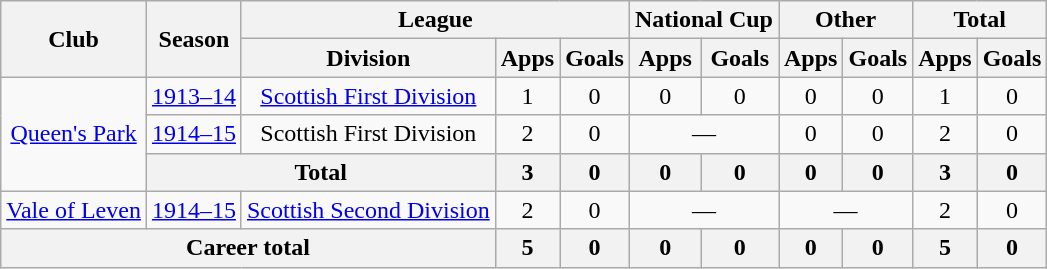<table class="wikitable" style="text-align: center;">
<tr>
<th rowspan="2">Club</th>
<th rowspan="2">Season</th>
<th colspan="3">League</th>
<th colspan="2">National Cup</th>
<th colspan="2">Other</th>
<th colspan="2">Total</th>
</tr>
<tr>
<th>Division</th>
<th>Apps</th>
<th>Goals</th>
<th>Apps</th>
<th>Goals</th>
<th>Apps</th>
<th>Goals</th>
<th>Apps</th>
<th>Goals</th>
</tr>
<tr>
<td rowspan="3"><a href='#'>Queen's Park</a></td>
<td><a href='#'>1913–14</a></td>
<td><a href='#'>Scottish First Division</a></td>
<td>1</td>
<td>0</td>
<td>0</td>
<td>0</td>
<td>0</td>
<td>0</td>
<td>1</td>
<td>0</td>
</tr>
<tr>
<td><a href='#'>1914–15</a></td>
<td>Scottish First Division</td>
<td>2</td>
<td>0</td>
<td colspan="2">—</td>
<td>0</td>
<td>0</td>
<td>2</td>
<td>0</td>
</tr>
<tr>
<th colspan="2">Total</th>
<th>3</th>
<th>0</th>
<th>0</th>
<th>0</th>
<th>0</th>
<th>0</th>
<th>3</th>
<th>0</th>
</tr>
<tr>
<td><a href='#'>Vale of Leven</a></td>
<td><a href='#'>1914–15</a></td>
<td><a href='#'>Scottish Second Division</a></td>
<td>2</td>
<td>0</td>
<td colspan="2">—</td>
<td colspan="2">—</td>
<td>2</td>
<td>0</td>
</tr>
<tr>
<th colspan="3">Career total</th>
<th>5</th>
<th>0</th>
<th>0</th>
<th>0</th>
<th>0</th>
<th>0</th>
<th>5</th>
<th>0</th>
</tr>
</table>
